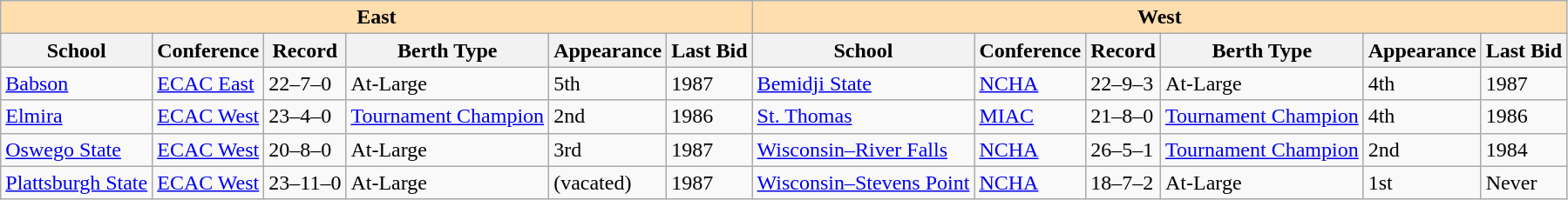<table class="wikitable">
<tr>
<th colspan="6" style="background:#ffdead;">East</th>
<th colspan="6" style="background:#ffdead;">West</th>
</tr>
<tr>
<th>School</th>
<th>Conference</th>
<th>Record</th>
<th>Berth Type</th>
<th>Appearance</th>
<th>Last Bid</th>
<th>School</th>
<th>Conference</th>
<th>Record</th>
<th>Berth Type</th>
<th>Appearance</th>
<th>Last Bid</th>
</tr>
<tr>
<td><a href='#'>Babson</a></td>
<td><a href='#'>ECAC East</a></td>
<td>22–7–0</td>
<td>At-Large</td>
<td>5th</td>
<td>1987</td>
<td><a href='#'>Bemidji State</a></td>
<td><a href='#'>NCHA</a></td>
<td>22–9–3</td>
<td>At-Large</td>
<td>4th</td>
<td>1987</td>
</tr>
<tr>
<td><a href='#'>Elmira</a></td>
<td><a href='#'>ECAC West</a></td>
<td>23–4–0</td>
<td><a href='#'>Tournament Champion</a></td>
<td>2nd</td>
<td>1986</td>
<td><a href='#'>St. Thomas</a></td>
<td><a href='#'>MIAC</a></td>
<td>21–8–0</td>
<td><a href='#'>Tournament Champion</a></td>
<td>4th</td>
<td>1986</td>
</tr>
<tr>
<td><a href='#'>Oswego State</a></td>
<td><a href='#'>ECAC West</a></td>
<td>20–8–0</td>
<td>At-Large</td>
<td>3rd</td>
<td>1987</td>
<td><a href='#'>Wisconsin–River Falls</a></td>
<td><a href='#'>NCHA</a></td>
<td>26–5–1</td>
<td><a href='#'>Tournament Champion</a></td>
<td>2nd</td>
<td>1984</td>
</tr>
<tr>
<td><a href='#'>Plattsburgh State</a></td>
<td><a href='#'>ECAC West</a></td>
<td>23–11–0</td>
<td>At-Large</td>
<td>(vacated)</td>
<td>1987</td>
<td><a href='#'>Wisconsin–Stevens Point</a></td>
<td><a href='#'>NCHA</a></td>
<td>18–7–2</td>
<td>At-Large</td>
<td>1st</td>
<td>Never</td>
</tr>
</table>
